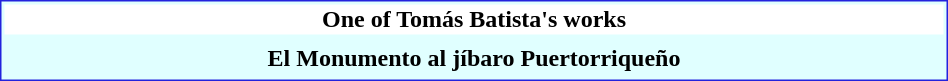<table style="width: 50%; margin:1em auto; border: #2222dd solid 1px; background-color: #E0FFFF;">
<tr>
<td colspan="9" style="text-align:center; background-color:white;"><strong>One of Tomás Batista's works</strong></td>
</tr>
<tr>
<td align="center"></td>
</tr>
<tr |>
<td align="center"><strong>El Monumento al jíbaro Puertorriqueño</strong></td>
</tr>
<tr>
</tr>
</table>
